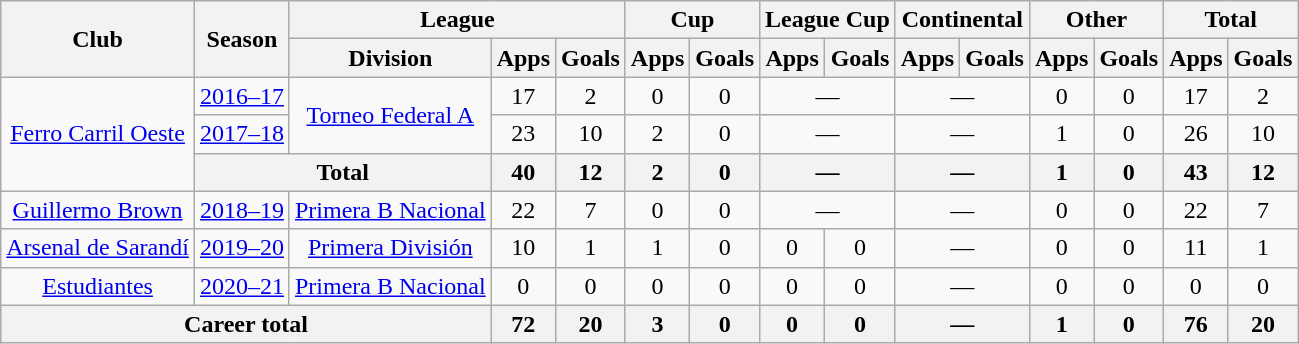<table class="wikitable" style="text-align:center">
<tr>
<th rowspan="2">Club</th>
<th rowspan="2">Season</th>
<th colspan="3">League</th>
<th colspan="2">Cup</th>
<th colspan="2">League Cup</th>
<th colspan="2">Continental</th>
<th colspan="2">Other</th>
<th colspan="2">Total</th>
</tr>
<tr>
<th>Division</th>
<th>Apps</th>
<th>Goals</th>
<th>Apps</th>
<th>Goals</th>
<th>Apps</th>
<th>Goals</th>
<th>Apps</th>
<th>Goals</th>
<th>Apps</th>
<th>Goals</th>
<th>Apps</th>
<th>Goals</th>
</tr>
<tr>
<td rowspan="3"><a href='#'>Ferro Carril Oeste</a></td>
<td><a href='#'>2016–17</a></td>
<td rowspan="2"><a href='#'>Torneo Federal A</a></td>
<td>17</td>
<td>2</td>
<td>0</td>
<td>0</td>
<td colspan="2">—</td>
<td colspan="2">—</td>
<td>0</td>
<td>0</td>
<td>17</td>
<td>2</td>
</tr>
<tr>
<td><a href='#'>2017–18</a></td>
<td>23</td>
<td>10</td>
<td>2</td>
<td>0</td>
<td colspan="2">—</td>
<td colspan="2">—</td>
<td>1</td>
<td>0</td>
<td>26</td>
<td>10</td>
</tr>
<tr>
<th colspan="2">Total</th>
<th>40</th>
<th>12</th>
<th>2</th>
<th>0</th>
<th colspan="2">—</th>
<th colspan="2">—</th>
<th>1</th>
<th>0</th>
<th>43</th>
<th>12</th>
</tr>
<tr>
<td rowspan="1"><a href='#'>Guillermo Brown</a></td>
<td><a href='#'>2018–19</a></td>
<td rowspan="1"><a href='#'>Primera B Nacional</a></td>
<td>22</td>
<td>7</td>
<td>0</td>
<td>0</td>
<td colspan="2">—</td>
<td colspan="2">—</td>
<td>0</td>
<td>0</td>
<td>22</td>
<td>7</td>
</tr>
<tr>
<td rowspan="1"><a href='#'>Arsenal de Sarandí</a></td>
<td><a href='#'>2019–20</a></td>
<td rowspan="1"><a href='#'>Primera División</a></td>
<td>10</td>
<td>1</td>
<td>1</td>
<td>0</td>
<td>0</td>
<td>0</td>
<td colspan="2">—</td>
<td>0</td>
<td>0</td>
<td>11</td>
<td>1</td>
</tr>
<tr>
<td rowspan="1"><a href='#'>Estudiantes</a></td>
<td><a href='#'>2020–21</a></td>
<td rowspan="1"><a href='#'>Primera B Nacional</a></td>
<td>0</td>
<td>0</td>
<td>0</td>
<td>0</td>
<td>0</td>
<td>0</td>
<td colspan="2">—</td>
<td>0</td>
<td>0</td>
<td>0</td>
<td>0</td>
</tr>
<tr>
<th colspan="3">Career total</th>
<th>72</th>
<th>20</th>
<th>3</th>
<th>0</th>
<th>0</th>
<th>0</th>
<th colspan="2">—</th>
<th>1</th>
<th>0</th>
<th>76</th>
<th>20</th>
</tr>
</table>
